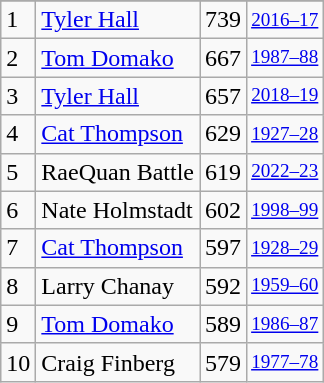<table class="wikitable">
<tr>
</tr>
<tr>
<td>1</td>
<td><a href='#'>Tyler Hall</a></td>
<td>739</td>
<td style="font-size:80%;"><a href='#'>2016–17</a></td>
</tr>
<tr>
<td>2</td>
<td><a href='#'>Tom Domako</a></td>
<td>667</td>
<td style="font-size:80%;"><a href='#'>1987–88</a></td>
</tr>
<tr>
<td>3</td>
<td><a href='#'>Tyler Hall</a></td>
<td>657</td>
<td style="font-size:80%;"><a href='#'>2018–19</a></td>
</tr>
<tr>
<td>4</td>
<td><a href='#'>Cat Thompson</a></td>
<td>629</td>
<td style="font-size:80%;"><a href='#'>1927–28</a></td>
</tr>
<tr>
<td>5</td>
<td>RaeQuan Battle</td>
<td>619</td>
<td style="font-size:80%;"><a href='#'>2022–23</a></td>
</tr>
<tr>
<td>6</td>
<td>Nate Holmstadt</td>
<td>602</td>
<td style="font-size:80%;"><a href='#'>1998–99</a></td>
</tr>
<tr>
<td>7</td>
<td><a href='#'>Cat Thompson</a></td>
<td>597</td>
<td style="font-size:80%;"><a href='#'>1928–29</a></td>
</tr>
<tr>
<td>8</td>
<td>Larry Chanay</td>
<td>592</td>
<td style="font-size:80%;"><a href='#'>1959–60</a></td>
</tr>
<tr>
<td>9</td>
<td><a href='#'>Tom Domako</a></td>
<td>589</td>
<td style="font-size:80%;"><a href='#'>1986–87</a></td>
</tr>
<tr>
<td>10</td>
<td>Craig Finberg</td>
<td>579</td>
<td style="font-size:80%;"><a href='#'>1977–78</a></td>
</tr>
</table>
